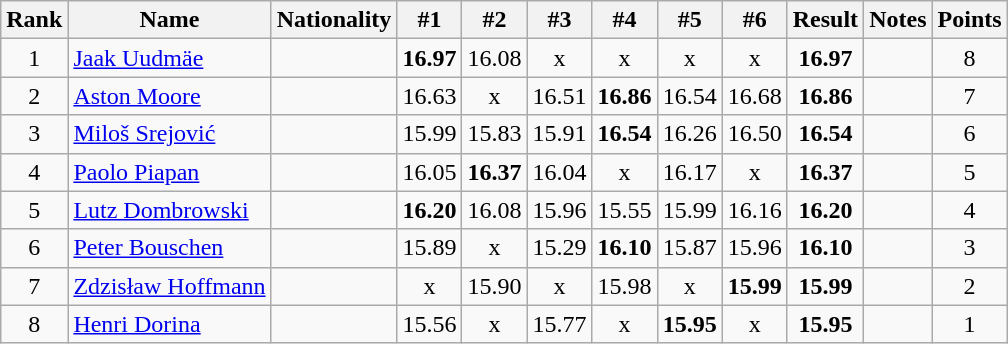<table class="wikitable sortable" style="text-align:center">
<tr>
<th>Rank</th>
<th>Name</th>
<th>Nationality</th>
<th>#1</th>
<th>#2</th>
<th>#3</th>
<th>#4</th>
<th>#5</th>
<th>#6</th>
<th>Result</th>
<th>Notes</th>
<th>Points</th>
</tr>
<tr>
<td>1</td>
<td align=left><a href='#'>Jaak Uudmäe</a></td>
<td align=left></td>
<td><strong>16.97</strong></td>
<td>16.08</td>
<td>x</td>
<td>x</td>
<td>x</td>
<td>x</td>
<td><strong>16.97</strong></td>
<td></td>
<td>8</td>
</tr>
<tr>
<td>2</td>
<td align=left><a href='#'>Aston Moore</a></td>
<td align=left></td>
<td>16.63</td>
<td>x</td>
<td>16.51</td>
<td><strong>16.86</strong></td>
<td>16.54</td>
<td>16.68</td>
<td><strong>16.86</strong></td>
<td></td>
<td>7</td>
</tr>
<tr>
<td>3</td>
<td align=left><a href='#'>Miloš Srejović</a></td>
<td align=left></td>
<td>15.99</td>
<td>15.83</td>
<td>15.91</td>
<td><strong>16.54</strong></td>
<td>16.26</td>
<td>16.50</td>
<td><strong>16.54</strong></td>
<td></td>
<td>6</td>
</tr>
<tr>
<td>4</td>
<td align=left><a href='#'>Paolo Piapan</a></td>
<td align=left></td>
<td>16.05</td>
<td><strong>16.37</strong></td>
<td>16.04</td>
<td>x</td>
<td>16.17</td>
<td>x</td>
<td><strong>16.37</strong></td>
<td></td>
<td>5</td>
</tr>
<tr>
<td>5</td>
<td align=left><a href='#'>Lutz Dombrowski</a></td>
<td align=left></td>
<td><strong>16.20</strong></td>
<td>16.08</td>
<td>15.96</td>
<td>15.55</td>
<td>15.99</td>
<td>16.16</td>
<td><strong>16.20</strong></td>
<td></td>
<td>4</td>
</tr>
<tr>
<td>6</td>
<td align=left><a href='#'>Peter Bouschen</a></td>
<td align=left></td>
<td>15.89</td>
<td>x</td>
<td>15.29</td>
<td><strong>16.10</strong></td>
<td>15.87</td>
<td>15.96</td>
<td><strong>16.10</strong></td>
<td></td>
<td>3</td>
</tr>
<tr>
<td>7</td>
<td align=left><a href='#'>Zdzisław Hoffmann</a></td>
<td align=left></td>
<td>x</td>
<td>15.90</td>
<td>x</td>
<td>15.98</td>
<td>x</td>
<td><strong>15.99</strong></td>
<td><strong>15.99</strong></td>
<td></td>
<td>2</td>
</tr>
<tr>
<td>8</td>
<td align=left><a href='#'>Henri Dorina</a></td>
<td align=left></td>
<td>15.56</td>
<td>x</td>
<td>15.77</td>
<td>x</td>
<td><strong>15.95</strong></td>
<td>x</td>
<td><strong>15.95</strong></td>
<td></td>
<td>1</td>
</tr>
</table>
